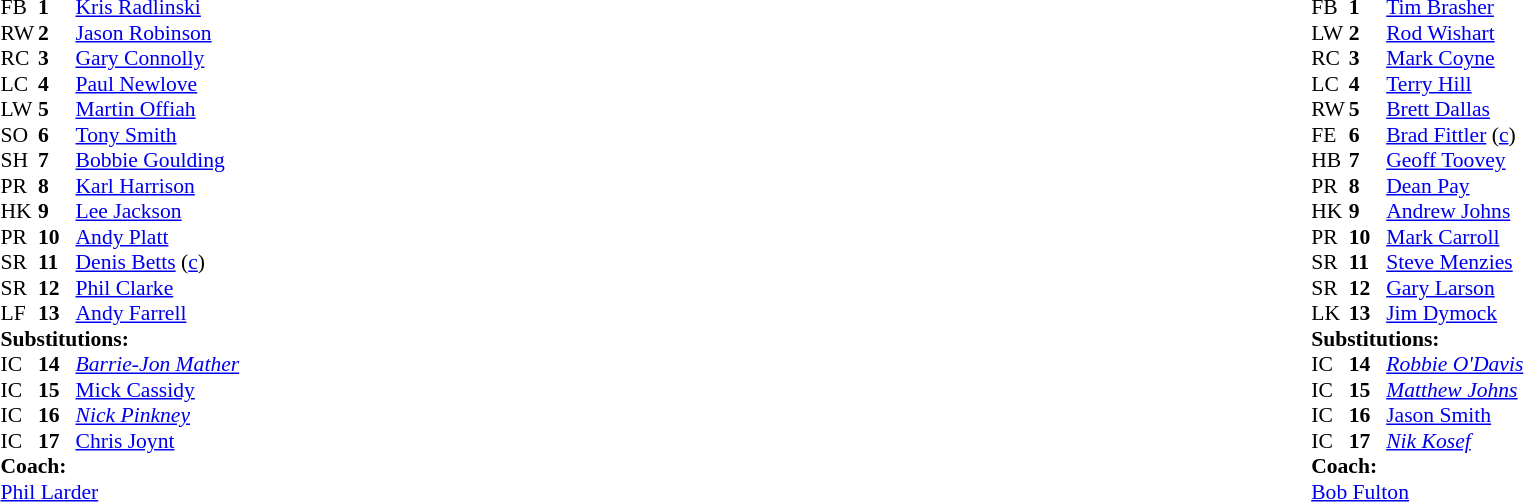<table width="100%">
<tr>
<td valign="top" width="50%"><br><table style="font-size: 90%" cellspacing="0" cellpadding="0">
<tr>
<th width="25"></th>
<th width="25"></th>
</tr>
<tr>
<td>FB</td>
<td><strong>1</strong></td>
<td><a href='#'>Kris Radlinski</a></td>
</tr>
<tr>
<td>RW</td>
<td><strong>2</strong></td>
<td><a href='#'>Jason Robinson</a></td>
</tr>
<tr>
<td>RC</td>
<td><strong>3</strong></td>
<td><a href='#'>Gary Connolly</a></td>
</tr>
<tr>
<td>LC</td>
<td><strong>4</strong></td>
<td><a href='#'>Paul Newlove</a></td>
</tr>
<tr>
<td>LW</td>
<td><strong>5</strong></td>
<td><a href='#'>Martin Offiah</a></td>
</tr>
<tr>
<td>SO</td>
<td><strong>6</strong></td>
<td><a href='#'>Tony Smith</a></td>
</tr>
<tr>
<td>SH</td>
<td><strong>7</strong></td>
<td><a href='#'>Bobbie Goulding</a></td>
</tr>
<tr>
<td>PR</td>
<td><strong>8</strong></td>
<td><a href='#'>Karl Harrison</a></td>
</tr>
<tr>
<td>HK</td>
<td><strong>9</strong></td>
<td><a href='#'>Lee Jackson</a></td>
</tr>
<tr>
<td>PR</td>
<td><strong>10</strong></td>
<td><a href='#'>Andy Platt</a></td>
</tr>
<tr>
<td>SR</td>
<td><strong>11</strong></td>
<td><a href='#'>Denis Betts</a> (<a href='#'>c</a>)</td>
</tr>
<tr>
<td>SR</td>
<td><strong>12</strong></td>
<td><a href='#'>Phil Clarke</a></td>
</tr>
<tr>
<td>LF</td>
<td><strong>13</strong></td>
<td><a href='#'>Andy Farrell</a></td>
</tr>
<tr>
<td colspan=3><strong>Substitutions:</strong></td>
</tr>
<tr>
<td>IC</td>
<td><strong>14</strong></td>
<td><em><a href='#'>Barrie-Jon Mather</a></em></td>
</tr>
<tr>
<td>IC</td>
<td><strong>15</strong></td>
<td><a href='#'>Mick Cassidy</a></td>
</tr>
<tr>
<td>IC</td>
<td><strong>16</strong></td>
<td><em><a href='#'>Nick Pinkney</a></em></td>
</tr>
<tr>
<td>IC</td>
<td><strong>17</strong></td>
<td><a href='#'>Chris Joynt</a></td>
</tr>
<tr>
<td colspan=3><strong>Coach:</strong></td>
</tr>
<tr>
<td colspan="4"> <a href='#'>Phil Larder</a></td>
</tr>
</table>
</td>
<td valign="top" width="50%"><br><table style="font-size: 90%" cellspacing="0" cellpadding="0" align="center">
<tr>
<th width="25"></th>
<th width="25"></th>
</tr>
<tr>
<td>FB</td>
<td><strong>1</strong></td>
<td><a href='#'>Tim Brasher</a></td>
</tr>
<tr>
<td>LW</td>
<td><strong>2</strong></td>
<td><a href='#'>Rod Wishart</a></td>
</tr>
<tr>
<td>RC</td>
<td><strong>3</strong></td>
<td><a href='#'>Mark Coyne</a></td>
</tr>
<tr>
<td>LC</td>
<td><strong>4</strong></td>
<td><a href='#'>Terry Hill</a></td>
</tr>
<tr>
<td>RW</td>
<td><strong>5</strong></td>
<td><a href='#'>Brett Dallas</a></td>
</tr>
<tr>
<td>FE</td>
<td><strong>6</strong></td>
<td><a href='#'>Brad Fittler</a> (<a href='#'>c</a>)</td>
</tr>
<tr>
<td>HB</td>
<td><strong>7</strong></td>
<td><a href='#'>Geoff Toovey</a></td>
</tr>
<tr>
<td>PR</td>
<td><strong>8</strong></td>
<td><a href='#'>Dean Pay</a></td>
</tr>
<tr>
<td>HK</td>
<td><strong>9</strong></td>
<td><a href='#'>Andrew Johns</a></td>
</tr>
<tr>
<td>PR</td>
<td><strong>10</strong></td>
<td><a href='#'>Mark Carroll</a></td>
</tr>
<tr>
<td>SR</td>
<td><strong>11</strong></td>
<td><a href='#'>Steve Menzies</a></td>
</tr>
<tr>
<td>SR</td>
<td><strong>12</strong></td>
<td><a href='#'>Gary Larson</a></td>
</tr>
<tr>
<td>LK</td>
<td><strong>13</strong></td>
<td><a href='#'>Jim Dymock</a></td>
</tr>
<tr>
<td colspan=3><strong>Substitutions:</strong></td>
</tr>
<tr>
<td>IC</td>
<td><strong>14</strong></td>
<td><em><a href='#'>Robbie O'Davis</a></em></td>
</tr>
<tr>
<td>IC</td>
<td><strong>15</strong></td>
<td><em><a href='#'>Matthew Johns</a></em></td>
</tr>
<tr>
<td>IC</td>
<td><strong>16</strong></td>
<td><a href='#'>Jason Smith</a></td>
</tr>
<tr>
<td>IC</td>
<td><strong>17</strong></td>
<td><em><a href='#'>Nik Kosef</a></em></td>
</tr>
<tr>
<td colspan=3><strong>Coach:</strong></td>
</tr>
<tr>
<td colspan="4"> <a href='#'>Bob Fulton</a></td>
</tr>
</table>
</td>
</tr>
</table>
